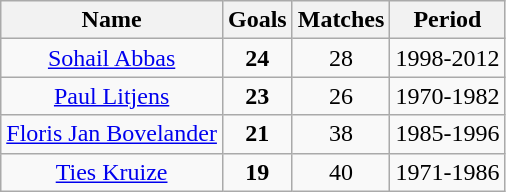<table class="wikitable sortable" style=" text-align:center;">
<tr>
<th>Name</th>
<th>Goals</th>
<th>Matches</th>
<th>Period</th>
</tr>
<tr>
<td> <a href='#'>Sohail Abbas</a></td>
<td><strong>24</strong></td>
<td>28</td>
<td>1998-2012</td>
</tr>
<tr>
<td> <a href='#'>Paul Litjens</a></td>
<td><strong>23</strong></td>
<td>26</td>
<td>1970-1982</td>
</tr>
<tr>
<td> <a href='#'>Floris Jan Bovelander</a></td>
<td><strong>21</strong></td>
<td>38</td>
<td>1985-1996</td>
</tr>
<tr>
<td> <a href='#'>Ties Kruize</a></td>
<td><strong>19</strong></td>
<td>40</td>
<td>1971-1986</td>
</tr>
</table>
